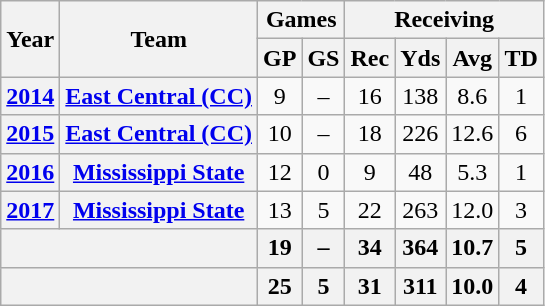<table class=wikitable style="text-align:center;">
<tr>
<th rowspan="2">Year</th>
<th rowspan="2">Team</th>
<th colspan="2">Games</th>
<th colspan="4">Receiving</th>
</tr>
<tr>
<th>GP</th>
<th>GS</th>
<th>Rec</th>
<th>Yds</th>
<th>Avg</th>
<th>TD</th>
</tr>
<tr>
<th><a href='#'>2014</a></th>
<th><a href='#'> East Central (CC)</a></th>
<td>9</td>
<td>–</td>
<td>16</td>
<td>138</td>
<td>8.6</td>
<td>1</td>
</tr>
<tr>
<th><a href='#'>2015</a></th>
<th><a href='#'> East Central (CC)</a></th>
<td>10</td>
<td>–</td>
<td>18</td>
<td>226</td>
<td>12.6</td>
<td>6</td>
</tr>
<tr>
<th><a href='#'>2016</a></th>
<th><a href='#'>Mississippi State</a></th>
<td>12</td>
<td>0</td>
<td>9</td>
<td>48</td>
<td>5.3</td>
<td>1</td>
</tr>
<tr>
<th><a href='#'>2017</a></th>
<th><a href='#'>Mississippi State</a></th>
<td>13</td>
<td>5</td>
<td>22</td>
<td>263</td>
<td>12.0</td>
<td>3</td>
</tr>
<tr>
<th colspan="2"></th>
<th>19</th>
<th>–</th>
<th>34</th>
<th>364</th>
<th>10.7</th>
<th>5</th>
</tr>
<tr>
<th colspan="2"></th>
<th>25</th>
<th>5</th>
<th>31</th>
<th>311</th>
<th>10.0</th>
<th>4</th>
</tr>
</table>
